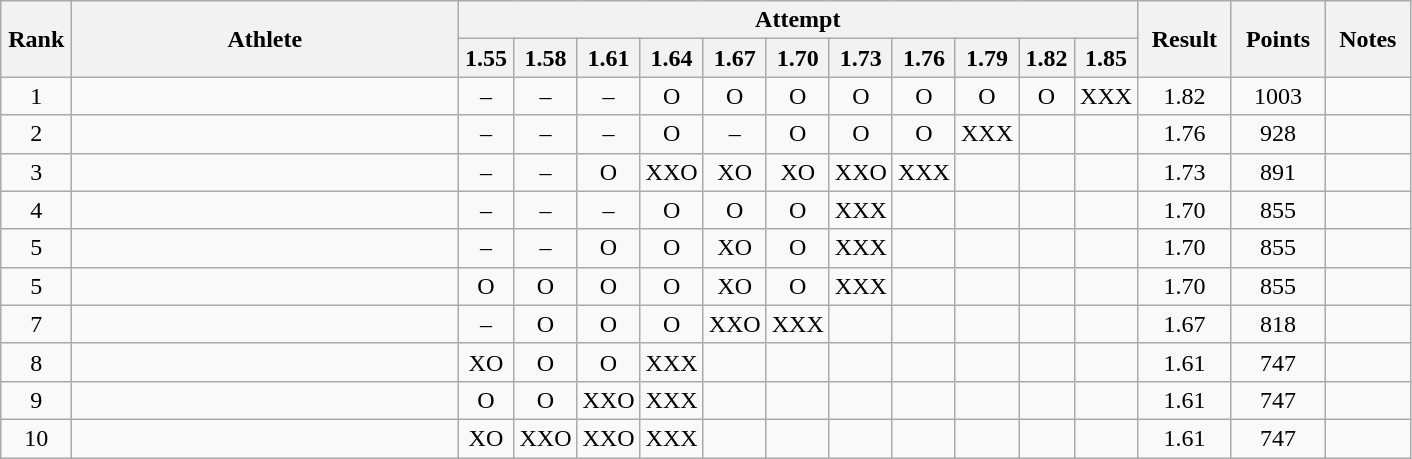<table class="wikitable" style="text-align:center">
<tr>
<th rowspan=2 width=40>Rank</th>
<th rowspan=2 width=250>Athlete</th>
<th colspan=11>Attempt</th>
<th rowspan=2 width=55>Result</th>
<th rowspan=2 width=55>Points</th>
<th rowspan=2 width=50>Notes</th>
</tr>
<tr>
<th width=30>1.55</th>
<th width=30>1.58</th>
<th width=30>1.61</th>
<th width=30>1.64</th>
<th width=30>1.67</th>
<th width=30>1.70</th>
<th width=30>1.73</th>
<th width=30>1.76</th>
<th width=30>1.79</th>
<th width=30>1.82</th>
<th width=30>1.85</th>
</tr>
<tr>
<td>1</td>
<td align=left></td>
<td>–</td>
<td>–</td>
<td>–</td>
<td>O</td>
<td>O</td>
<td>O</td>
<td>O</td>
<td>O</td>
<td>O</td>
<td>O</td>
<td>XXX</td>
<td>1.82</td>
<td>1003</td>
<td></td>
</tr>
<tr>
<td>2</td>
<td align=left></td>
<td>–</td>
<td>–</td>
<td>–</td>
<td>O</td>
<td>–</td>
<td>O</td>
<td>O</td>
<td>O</td>
<td>XXX</td>
<td></td>
<td></td>
<td>1.76</td>
<td>928</td>
<td></td>
</tr>
<tr>
<td>3</td>
<td align=left></td>
<td>–</td>
<td>–</td>
<td>O</td>
<td>XXO</td>
<td>XO</td>
<td>XO</td>
<td>XXO</td>
<td>XXX</td>
<td></td>
<td></td>
<td></td>
<td>1.73</td>
<td>891</td>
<td></td>
</tr>
<tr>
<td>4</td>
<td align=left></td>
<td>–</td>
<td>–</td>
<td>–</td>
<td>O</td>
<td>O</td>
<td>O</td>
<td>XXX</td>
<td></td>
<td></td>
<td></td>
<td></td>
<td>1.70</td>
<td>855</td>
<td></td>
</tr>
<tr>
<td>5</td>
<td align=left></td>
<td>–</td>
<td>–</td>
<td>O</td>
<td>O</td>
<td>XO</td>
<td>O</td>
<td>XXX</td>
<td></td>
<td></td>
<td></td>
<td></td>
<td>1.70</td>
<td>855</td>
<td></td>
</tr>
<tr>
<td>5</td>
<td align=left></td>
<td>O</td>
<td>O</td>
<td>O</td>
<td>O</td>
<td>XO</td>
<td>O</td>
<td>XXX</td>
<td></td>
<td></td>
<td></td>
<td></td>
<td>1.70</td>
<td>855</td>
<td></td>
</tr>
<tr>
<td>7</td>
<td align=left></td>
<td>–</td>
<td>O</td>
<td>O</td>
<td>O</td>
<td>XXO</td>
<td>XXX</td>
<td></td>
<td></td>
<td></td>
<td></td>
<td></td>
<td>1.67</td>
<td>818</td>
<td></td>
</tr>
<tr>
<td>8</td>
<td align=left></td>
<td>XO</td>
<td>O</td>
<td>O</td>
<td>XXX</td>
<td></td>
<td></td>
<td></td>
<td></td>
<td></td>
<td></td>
<td></td>
<td>1.61</td>
<td>747</td>
<td></td>
</tr>
<tr>
<td>9</td>
<td align=left></td>
<td>O</td>
<td>O</td>
<td>XXO</td>
<td>XXX</td>
<td></td>
<td></td>
<td></td>
<td></td>
<td></td>
<td></td>
<td></td>
<td>1.61</td>
<td>747</td>
<td></td>
</tr>
<tr>
<td>10</td>
<td align=left></td>
<td>XO</td>
<td>XXO</td>
<td>XXO</td>
<td>XXX</td>
<td></td>
<td></td>
<td></td>
<td></td>
<td></td>
<td></td>
<td></td>
<td>1.61</td>
<td>747</td>
<td></td>
</tr>
</table>
